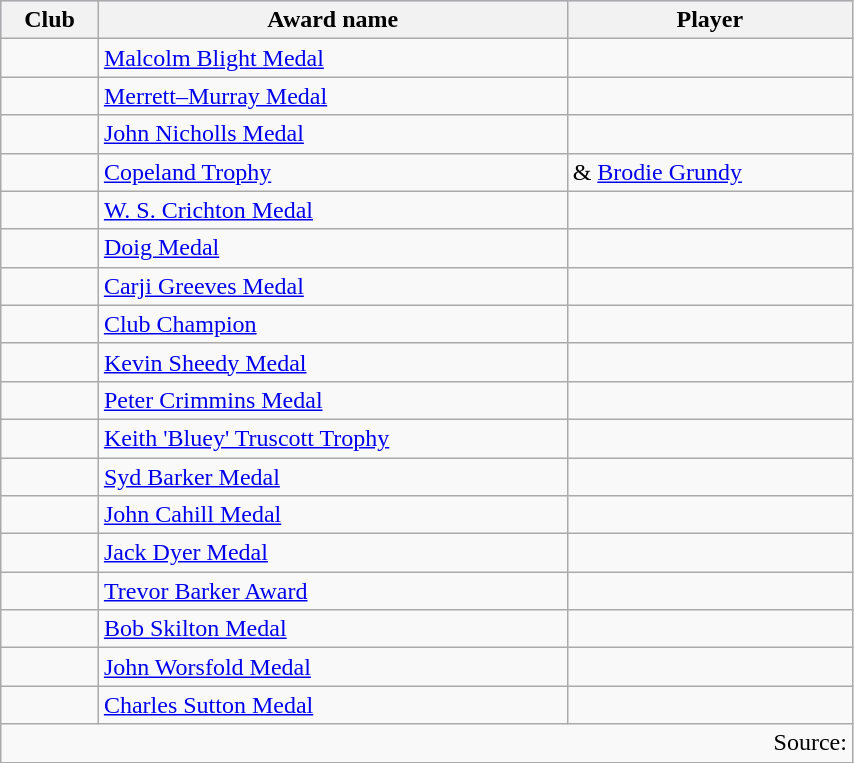<table class="wikitable sortable"  style="text-align:left; width:45%;">
<tr style="background:#C1D8FF;">
<th>Club</th>
<th>Award name</th>
<th>Player</th>
</tr>
<tr>
<td></td>
<td><a href='#'>Malcolm Blight Medal</a></td>
<td></td>
</tr>
<tr>
<td></td>
<td><a href='#'>Merrett–Murray Medal</a></td>
<td></td>
</tr>
<tr>
<td></td>
<td><a href='#'>John Nicholls Medal</a></td>
<td></td>
</tr>
<tr>
<td></td>
<td><a href='#'>Copeland Trophy</a></td>
<td> & <a href='#'>Brodie Grundy</a></td>
</tr>
<tr>
<td></td>
<td><a href='#'>W. S. Crichton Medal</a></td>
<td></td>
</tr>
<tr>
<td></td>
<td><a href='#'>Doig Medal</a></td>
<td></td>
</tr>
<tr>
<td></td>
<td><a href='#'>Carji Greeves Medal</a></td>
<td></td>
</tr>
<tr>
<td></td>
<td><a href='#'>Club Champion</a></td>
<td></td>
</tr>
<tr>
<td></td>
<td><a href='#'>Kevin Sheedy Medal</a></td>
<td></td>
</tr>
<tr>
<td></td>
<td><a href='#'>Peter Crimmins Medal</a></td>
<td></td>
</tr>
<tr>
<td></td>
<td><a href='#'>Keith 'Bluey' Truscott Trophy</a></td>
<td></td>
</tr>
<tr>
<td></td>
<td><a href='#'>Syd Barker Medal</a></td>
<td></td>
</tr>
<tr>
<td></td>
<td><a href='#'>John Cahill Medal</a></td>
<td></td>
</tr>
<tr>
<td></td>
<td><a href='#'>Jack Dyer Medal</a></td>
<td></td>
</tr>
<tr>
<td></td>
<td><a href='#'>Trevor Barker Award</a></td>
<td></td>
</tr>
<tr>
<td></td>
<td><a href='#'>Bob Skilton Medal</a></td>
<td></td>
</tr>
<tr>
<td></td>
<td><a href='#'>John Worsfold Medal</a></td>
<td></td>
</tr>
<tr>
<td></td>
<td><a href='#'>Charles Sutton Medal</a></td>
<td></td>
</tr>
<tr>
<td colspan=3 align = right>Source: </td>
</tr>
</table>
